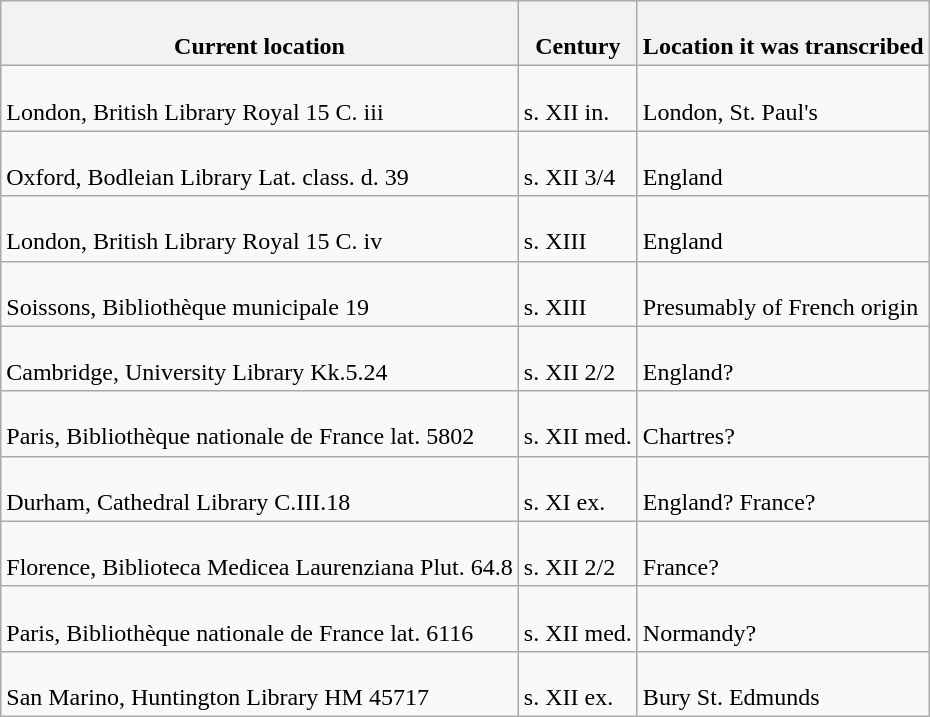<table class="wikitable">
<tr>
<th><br>Current location</th>
<th><br>Century</th>
<th><br>Location it was transcribed</th>
</tr>
<tr>
<td><br>London, British Library Royal 15 C. iii</td>
<td><br>s. XII in.</td>
<td><br>London, St. Paul's</td>
</tr>
<tr>
<td><br>Oxford, Bodleian Library Lat. class. d. 39</td>
<td><br>s. XII 3/4</td>
<td><br>England</td>
</tr>
<tr>
<td><br>London, British Library Royal 15 C. iv</td>
<td><br>s. XIII</td>
<td><br>England</td>
</tr>
<tr>
<td><br>Soissons, Bibliothèque municipale 19</td>
<td><br>s. XIII</td>
<td><br>Presumably of French origin</td>
</tr>
<tr>
<td><br>Cambridge, University Library Kk.5.24</td>
<td><br>s. XII 2/2</td>
<td><br>England?</td>
</tr>
<tr>
<td><br>Paris, Bibliothèque nationale de France lat. 5802</td>
<td><br>s. XII med.</td>
<td><br>Chartres?</td>
</tr>
<tr>
<td><br>Durham, Cathedral Library C.III.18</td>
<td><br>s. XI ex.</td>
<td><br>England? France?</td>
</tr>
<tr>
<td><br>Florence, Biblioteca Medicea Laurenziana Plut. 64.8</td>
<td><br>s. XII 2/2</td>
<td><br>France?</td>
</tr>
<tr>
<td><br>Paris, Bibliothèque nationale de France lat. 6116</td>
<td><br>s. XII med.</td>
<td><br>Normandy?</td>
</tr>
<tr>
<td><br>San Marino, Huntington Library HM 45717</td>
<td><br>s. XII ex.</td>
<td><br>Bury St. Edmunds</td>
</tr>
</table>
